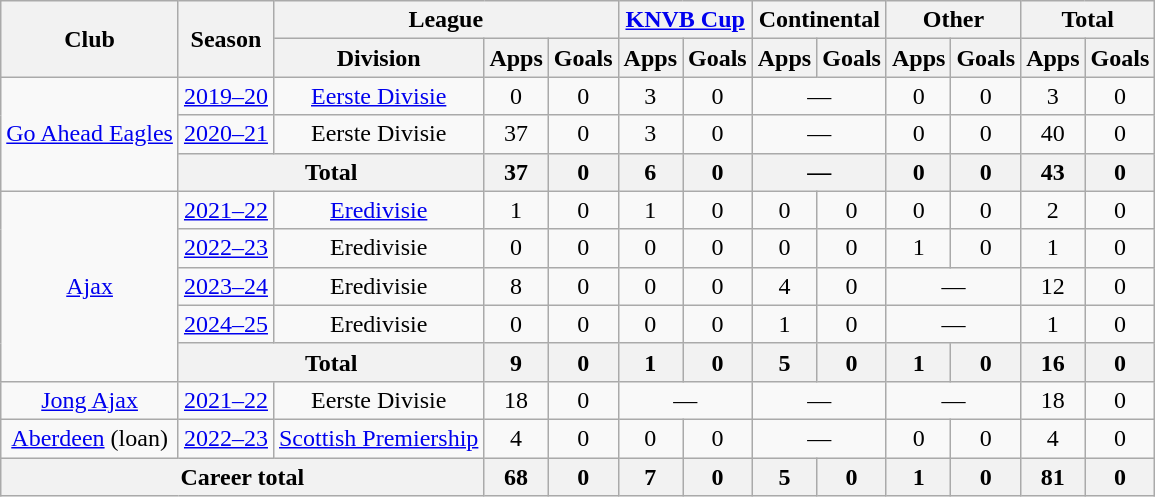<table class="wikitable" style="text-align: center">
<tr>
<th rowspan="2">Club</th>
<th rowspan="2">Season</th>
<th colspan="3">League</th>
<th colspan="2"><a href='#'>KNVB Cup</a></th>
<th colspan="2">Continental</th>
<th colspan="2">Other</th>
<th colspan="2">Total</th>
</tr>
<tr>
<th>Division</th>
<th>Apps</th>
<th>Goals</th>
<th>Apps</th>
<th>Goals</th>
<th>Apps</th>
<th>Goals</th>
<th>Apps</th>
<th>Goals</th>
<th>Apps</th>
<th>Goals</th>
</tr>
<tr>
<td rowspan="3"><a href='#'>Go Ahead Eagles</a></td>
<td><a href='#'>2019–20</a></td>
<td><a href='#'>Eerste Divisie</a></td>
<td>0</td>
<td>0</td>
<td>3</td>
<td>0</td>
<td colspan="2">—</td>
<td>0</td>
<td>0</td>
<td>3</td>
<td>0</td>
</tr>
<tr>
<td><a href='#'>2020–21</a></td>
<td>Eerste Divisie</td>
<td>37</td>
<td>0</td>
<td>3</td>
<td>0</td>
<td colspan="2">—</td>
<td>0</td>
<td>0</td>
<td>40</td>
<td>0</td>
</tr>
<tr>
<th colspan="2">Total</th>
<th>37</th>
<th>0</th>
<th>6</th>
<th>0</th>
<th colspan="2">—</th>
<th>0</th>
<th>0</th>
<th>43</th>
<th>0</th>
</tr>
<tr>
<td rowspan="5"><a href='#'>Ajax</a></td>
<td><a href='#'>2021–22</a></td>
<td><a href='#'>Eredivisie</a></td>
<td>1</td>
<td>0</td>
<td>1</td>
<td>0</td>
<td>0</td>
<td>0</td>
<td>0</td>
<td>0</td>
<td>2</td>
<td>0</td>
</tr>
<tr>
<td><a href='#'>2022–23</a></td>
<td>Eredivisie</td>
<td>0</td>
<td>0</td>
<td>0</td>
<td>0</td>
<td>0</td>
<td>0</td>
<td>1</td>
<td>0</td>
<td>1</td>
<td>0</td>
</tr>
<tr>
<td><a href='#'>2023–24</a></td>
<td>Eredivisie</td>
<td>8</td>
<td>0</td>
<td>0</td>
<td>0</td>
<td>4</td>
<td>0</td>
<td colspan="2">—</td>
<td>12</td>
<td>0</td>
</tr>
<tr>
<td><a href='#'>2024–25</a></td>
<td>Eredivisie</td>
<td>0</td>
<td>0</td>
<td>0</td>
<td>0</td>
<td>1</td>
<td>0</td>
<td colspan="2">—</td>
<td>1</td>
<td>0</td>
</tr>
<tr>
<th colspan="2">Total</th>
<th>9</th>
<th>0</th>
<th>1</th>
<th>0</th>
<th>5</th>
<th>0</th>
<th>1</th>
<th>0</th>
<th>16</th>
<th>0</th>
</tr>
<tr>
<td><a href='#'>Jong Ajax</a></td>
<td><a href='#'>2021–22</a></td>
<td>Eerste Divisie</td>
<td>18</td>
<td>0</td>
<td colspan="2">—</td>
<td colspan="2">—</td>
<td colspan="2">—</td>
<td>18</td>
<td>0</td>
</tr>
<tr>
<td><a href='#'>Aberdeen</a> (loan)</td>
<td><a href='#'>2022–23</a></td>
<td><a href='#'>Scottish Premiership</a></td>
<td>4</td>
<td>0</td>
<td>0</td>
<td>0</td>
<td colspan="2">—</td>
<td>0</td>
<td>0</td>
<td>4</td>
<td>0</td>
</tr>
<tr>
<th colspan="3">Career total</th>
<th>68</th>
<th>0</th>
<th>7</th>
<th>0</th>
<th>5</th>
<th>0</th>
<th>1</th>
<th>0</th>
<th>81</th>
<th>0</th>
</tr>
</table>
